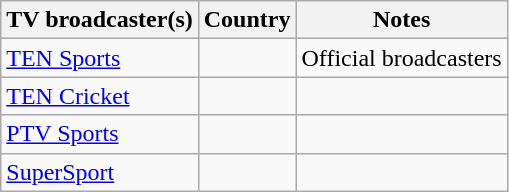<table class="wikitable">
<tr>
<th>TV broadcaster(s)</th>
<th>Country</th>
<th>Notes</th>
</tr>
<tr>
<td><a href='#'>TEN Sports</a></td>
<td><br></td>
<td>Official broadcasters</td>
</tr>
<tr>
<td><a href='#'>TEN Cricket</a></td>
<td><br></td>
<td></td>
</tr>
<tr>
<td><a href='#'>PTV Sports</a></td>
<td></td>
<td></td>
</tr>
<tr>
<td><a href='#'>SuperSport</a></td>
<td></td>
<td></td>
</tr>
</table>
